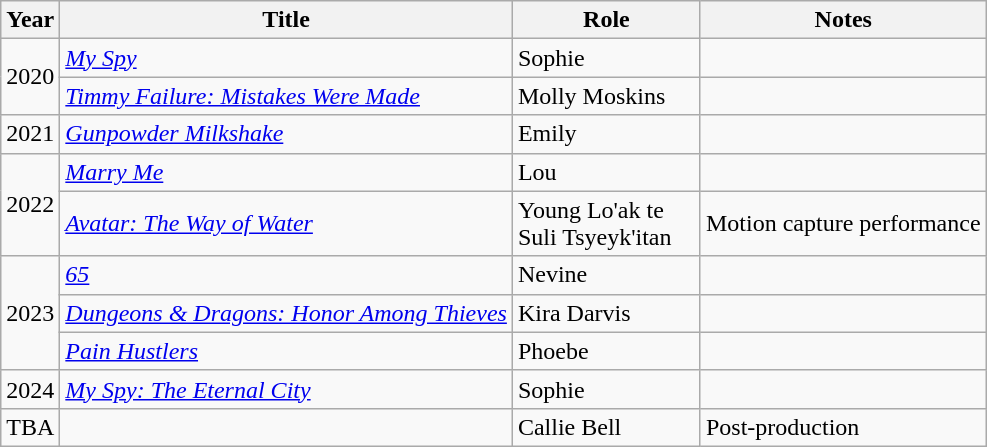<table class="wikitable sortable">
<tr>
<th>Year</th>
<th>Title</th>
<th width=118>Role</th>
<th>Notes</th>
</tr>
<tr>
<td rowspan=2>2020</td>
<td><em><a href='#'>My Spy</a></em></td>
<td>Sophie</td>
<td></td>
</tr>
<tr>
<td><em><a href='#'>Timmy Failure: Mistakes Were Made</a></em></td>
<td>Molly Moskins</td>
<td></td>
</tr>
<tr>
<td>2021</td>
<td><em><a href='#'>Gunpowder Milkshake</a></em></td>
<td>Emily</td>
<td></td>
</tr>
<tr>
<td rowspan=2>2022</td>
<td><em><a href='#'>Marry Me</a></em></td>
<td>Lou</td>
<td></td>
</tr>
<tr>
<td><em><a href='#'>Avatar: The Way of Water</a></em></td>
<td>Young Lo'ak te Suli Tsyeyk'itan</td>
<td>Motion capture performance</td>
</tr>
<tr>
<td rowspan=3>2023</td>
<td><em><a href='#'>65</a></em></td>
<td>Nevine</td>
<td></td>
</tr>
<tr>
<td><em><a href='#'>Dungeons & Dragons: Honor Among Thieves</a></em></td>
<td>Kira Darvis</td>
<td></td>
</tr>
<tr>
<td><em><a href='#'>Pain Hustlers</a></em></td>
<td>Phoebe</td>
<td></td>
</tr>
<tr>
<td>2024</td>
<td><em><a href='#'>My Spy: The Eternal City</a></em></td>
<td>Sophie</td>
<td></td>
</tr>
<tr>
<td>TBA</td>
<td></td>
<td>Callie Bell</td>
<td>Post-production</td>
</tr>
</table>
